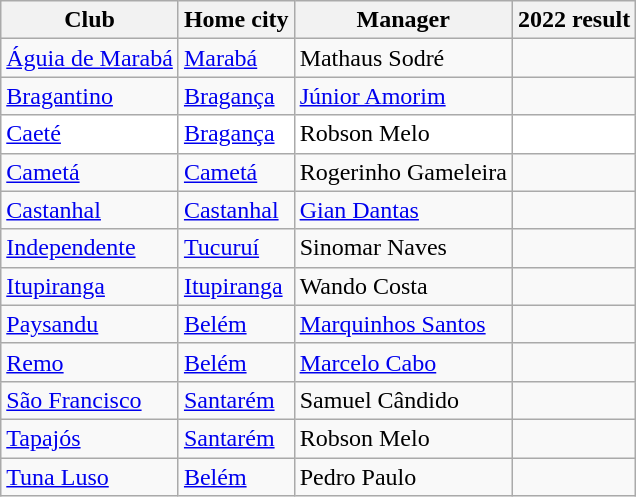<table class="wikitable sortable">
<tr>
<th>Club</th>
<th>Home city</th>
<th>Manager</th>
<th>2022 result</th>
</tr>
<tr>
<td><a href='#'>Águia de Marabá</a></td>
<td><a href='#'>Marabá</a></td>
<td>Mathaus Sodré</td>
<td></td>
</tr>
<tr>
<td><a href='#'>Bragantino</a></td>
<td><a href='#'>Bragança</a></td>
<td><a href='#'>Júnior Amorim</a></td>
<td></td>
</tr>
<tr style="background:white; color:black">
<td><a href='#'>Caeté</a></td>
<td><a href='#'>Bragança</a></td>
<td>Robson Melo</td>
<td></td>
</tr>
<tr>
<td><a href='#'>Cametá</a></td>
<td><a href='#'>Cametá</a></td>
<td>Rogerinho Gameleira</td>
<td></td>
</tr>
<tr>
<td><a href='#'>Castanhal</a></td>
<td><a href='#'>Castanhal</a></td>
<td><a href='#'>Gian Dantas</a></td>
<td></td>
</tr>
<tr>
<td><a href='#'>Independente</a></td>
<td><a href='#'>Tucuruí</a></td>
<td>Sinomar Naves</td>
<td></td>
</tr>
<tr>
<td><a href='#'>Itupiranga</a></td>
<td><a href='#'>Itupiranga</a></td>
<td>Wando Costa</td>
<td></td>
</tr>
<tr>
<td><a href='#'>Paysandu</a></td>
<td><a href='#'>Belém</a></td>
<td><a href='#'>Marquinhos Santos</a></td>
<td></td>
</tr>
<tr>
<td><a href='#'>Remo</a></td>
<td><a href='#'>Belém</a></td>
<td><a href='#'>Marcelo Cabo</a></td>
<td></td>
</tr>
<tr>
<td><a href='#'>São Francisco</a></td>
<td><a href='#'>Santarém</a></td>
<td>Samuel Cândido</td>
<td></td>
</tr>
<tr>
<td><a href='#'>Tapajós</a></td>
<td><a href='#'>Santarém</a></td>
<td>Robson Melo</td>
<td></td>
</tr>
<tr>
<td><a href='#'>Tuna Luso</a></td>
<td><a href='#'>Belém</a></td>
<td>Pedro Paulo</td>
<td></td>
</tr>
</table>
